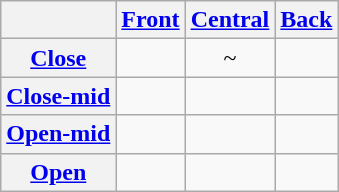<table class="wikitable" style=text-align:center>
<tr>
<th></th>
<th><a href='#'>Front</a></th>
<th><a href='#'>Central</a></th>
<th><a href='#'>Back</a></th>
</tr>
<tr>
<th><a href='#'>Close</a></th>
<td></td>
<td> ~ </td>
<td></td>
</tr>
<tr>
<th><a href='#'>Close-mid</a></th>
<td></td>
<td></td>
<td></td>
</tr>
<tr>
<th><a href='#'>Open-mid</a></th>
<td></td>
<td></td>
<td></td>
</tr>
<tr>
<th><a href='#'>Open</a></th>
<td></td>
<td></td>
<td></td>
</tr>
</table>
